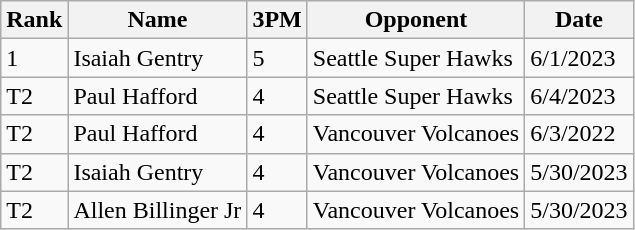<table class="wikitable">
<tr>
<th>Rank</th>
<th>Name</th>
<th>3PM</th>
<th>Opponent</th>
<th>Date</th>
</tr>
<tr>
<td>1</td>
<td>Isaiah Gentry</td>
<td>5</td>
<td>Seattle Super Hawks</td>
<td>6/1/2023</td>
</tr>
<tr>
<td>T2</td>
<td>Paul Hafford</td>
<td>4</td>
<td>Seattle Super Hawks</td>
<td>6/4/2023</td>
</tr>
<tr>
<td>T2</td>
<td>Paul Hafford</td>
<td>4</td>
<td>Vancouver Volcanoes</td>
<td>6/3/2022</td>
</tr>
<tr>
<td>T2</td>
<td>Isaiah Gentry</td>
<td>4</td>
<td>Vancouver Volcanoes</td>
<td>5/30/2023</td>
</tr>
<tr>
<td>T2</td>
<td>Allen Billinger Jr</td>
<td>4</td>
<td>Vancouver Volcanoes</td>
<td>5/30/2023</td>
</tr>
</table>
